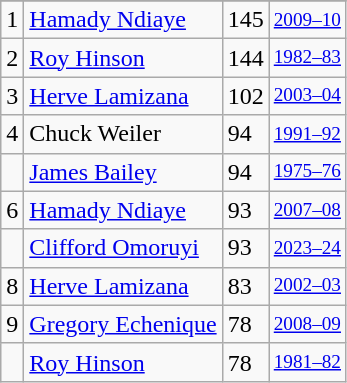<table class="wikitable">
<tr>
</tr>
<tr>
<td>1</td>
<td><a href='#'>Hamady Ndiaye</a></td>
<td>145</td>
<td style="font-size:80%;"><a href='#'>2009–10</a></td>
</tr>
<tr>
<td>2</td>
<td><a href='#'>Roy Hinson</a></td>
<td>144</td>
<td style="font-size:80%;"><a href='#'>1982–83</a></td>
</tr>
<tr>
<td>3</td>
<td><a href='#'>Herve Lamizana</a></td>
<td>102</td>
<td style="font-size:80%;"><a href='#'>2003–04</a></td>
</tr>
<tr>
<td>4</td>
<td>Chuck Weiler</td>
<td>94</td>
<td style="font-size:80%;"><a href='#'>1991–92</a></td>
</tr>
<tr>
<td></td>
<td><a href='#'>James Bailey</a></td>
<td>94</td>
<td style="font-size:80%;"><a href='#'>1975–76</a></td>
</tr>
<tr>
<td>6</td>
<td><a href='#'>Hamady Ndiaye</a></td>
<td>93</td>
<td style="font-size:80%;"><a href='#'>2007–08</a></td>
</tr>
<tr>
<td></td>
<td><a href='#'>Clifford Omoruyi</a></td>
<td>93</td>
<td style="font-size:80%;"><a href='#'>2023–24</a></td>
</tr>
<tr>
<td>8</td>
<td><a href='#'>Herve Lamizana</a></td>
<td>83</td>
<td style="font-size:80%;"><a href='#'>2002–03</a></td>
</tr>
<tr>
<td>9</td>
<td><a href='#'>Gregory Echenique</a></td>
<td>78</td>
<td style="font-size:80%;"><a href='#'>2008–09</a></td>
</tr>
<tr>
<td></td>
<td><a href='#'>Roy Hinson</a></td>
<td>78</td>
<td style="font-size:80%;"><a href='#'>1981–82</a></td>
</tr>
</table>
